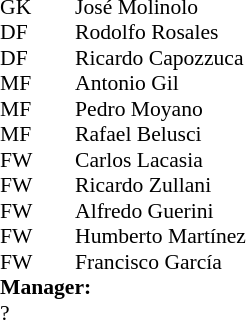<table style="font-size: 90%" cellspacing="0" cellpadding="0" align=center>
<tr>
<th width=25></th>
<th width=25></th>
</tr>
<tr>
<td>GK</td>
<td></td>
<td> José Molinolo</td>
</tr>
<tr>
<td>DF</td>
<td></td>
<td> Rodolfo Rosales</td>
</tr>
<tr>
<td>DF</td>
<td></td>
<td> Ricardo Capozzuca</td>
</tr>
<tr>
<td>MF</td>
<td></td>
<td> Antonio Gil</td>
</tr>
<tr>
<td>MF</td>
<td></td>
<td> Pedro Moyano</td>
</tr>
<tr>
<td>MF</td>
<td></td>
<td> Rafael Belusci</td>
</tr>
<tr>
<td>FW</td>
<td></td>
<td> Carlos Lacasia</td>
</tr>
<tr>
<td>FW</td>
<td></td>
<td> Ricardo Zullani</td>
</tr>
<tr>
<td>FW</td>
<td></td>
<td> Alfredo Guerini</td>
</tr>
<tr>
<td>FW</td>
<td></td>
<td> Humberto Martínez</td>
</tr>
<tr>
<td>FW</td>
<td></td>
<td> Francisco García</td>
</tr>
<tr>
<td colspan=3><strong>Manager:</strong></td>
</tr>
<tr>
<td colspan=4> ?</td>
</tr>
</table>
